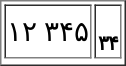<table border="1" style="margin:1em auto;">
<tr size="40">
<td style="text-align:center; background:white; font-size:14pt; color:black;">۱۲  ۳۴۵</td>
<td style="text-align:center; background:white; font-size:10pt; color:black;"><small></small><br><strong>۳۴</strong></td>
</tr>
<tr>
</tr>
</table>
